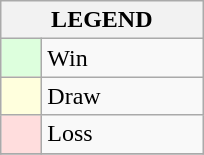<table class="wikitable" border="1">
<tr>
<th colspan="2">LEGEND</th>
</tr>
<tr>
<td style="background:#ddffdd;" width=20> </td>
<td width=100>Win</td>
</tr>
<tr>
<td style="background:#ffffdd"  width=20> </td>
<td width=100>Draw</td>
</tr>
<tr>
<td style="background:#ffdddd;" width=20> </td>
<td width=100>Loss</td>
</tr>
<tr>
</tr>
</table>
